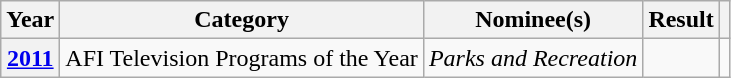<table class="wikitable plainrowheaders">
<tr>
<th scope="col">Year</th>
<th scope="col">Category</th>
<th scope="col">Nominee(s)</th>
<th scope="col">Result</th>
<th scope="col"></th>
</tr>
<tr>
<th scope="row"><a href='#'>2011</a></th>
<td>AFI Television Programs of the Year</td>
<td><em>Parks and Recreation</em></td>
<td></td>
<td style="text-align:center;"></td>
</tr>
</table>
